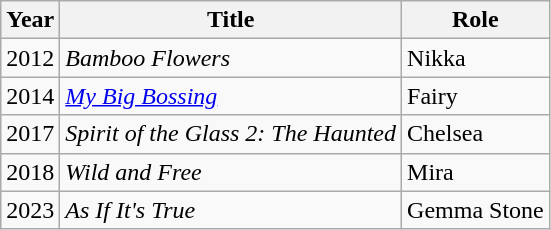<table class="wikitable sortable">
<tr>
<th>Year</th>
<th>Title</th>
<th>Role</th>
</tr>
<tr>
<td>2012</td>
<td><em>Bamboo Flowers</em></td>
<td>Nikka</td>
</tr>
<tr>
<td>2014</td>
<td><em><a href='#'>My Big Bossing</a></em></td>
<td>Fairy</td>
</tr>
<tr>
<td>2017</td>
<td><em>Spirit of the Glass 2: The Haunted</em></td>
<td>Chelsea</td>
</tr>
<tr>
<td>2018</td>
<td><em>Wild and Free</em></td>
<td>Mira</td>
</tr>
<tr>
<td>2023</td>
<td><em>As If It's True</em></td>
<td>Gemma Stone</td>
</tr>
</table>
